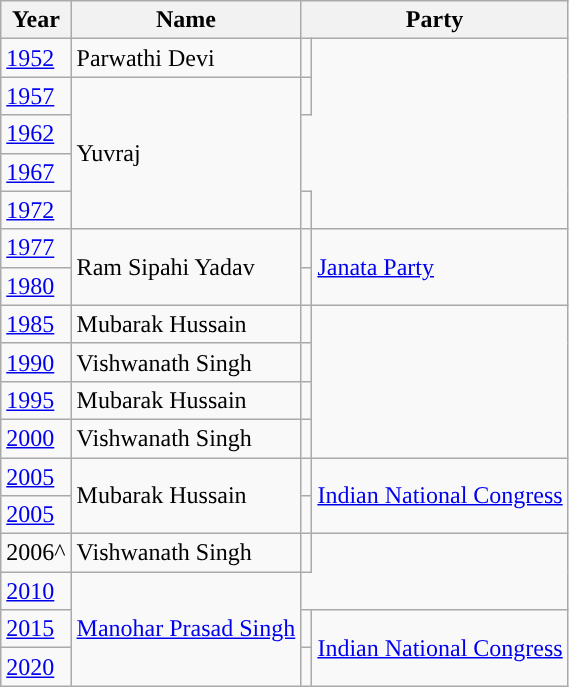<table class="wikitable sortable">
<tr>
<th>Year</th>
<th>Name</th>
<th colspan="2">Party</th>
</tr>
<tr>
<td><a href='#'>1952</a></td>
<td>Parwathi Devi</td>
<td></td>
</tr>
<tr>
<td><a href='#'>1957</a></td>
<td rowspan="4">Yuvraj</td>
<td></td>
</tr>
<tr>
<td><a href='#'>1962</a></td>
</tr>
<tr>
<td><a href='#'>1967</a></td>
</tr>
<tr>
<td><a href='#'>1972</a></td>
<td></td>
</tr>
<tr>
<td><a href='#'>1977</a></td>
<td rowspan="2">Ram Sipahi Yadav</td>
<td style="background-color: "></td>
<td rowspan="2"><a href='#'>Janata Party</a></td>
</tr>
<tr>
<td><a href='#'>1980</a></td>
</tr>
<tr>
<td><a href='#'>1985</a></td>
<td>Mubarak Hussain</td>
<td></td>
</tr>
<tr>
<td><a href='#'>1990</a></td>
<td>Vishwanath Singh</td>
<td></td>
</tr>
<tr>
<td><a href='#'>1995</a></td>
<td>Mubarak Hussain</td>
<td></td>
</tr>
<tr>
<td><a href='#'>2000</a></td>
<td>Vishwanath Singh</td>
<td></td>
</tr>
<tr>
<td><a href='#'>2005</a></td>
<td rowspan="2">Mubarak Hussain</td>
<td style="background-color: "></td>
<td rowspan="2"><a href='#'>Indian National Congress</a></td>
</tr>
<tr>
<td><a href='#'>2005</a></td>
</tr>
<tr>
<td>2006^</td>
<td>Vishwanath Singh</td>
<td></td>
</tr>
<tr>
<td><a href='#'>2010</a></td>
<td rowspan="3"><a href='#'>Manohar Prasad Singh</a></td>
</tr>
<tr>
<td><a href='#'>2015</a></td>
<td style="background-color: "></td>
<td rowspan="2"><a href='#'>Indian National Congress</a></td>
</tr>
<tr>
<td><a href='#'>2020</a></td>
</tr>
</table>
